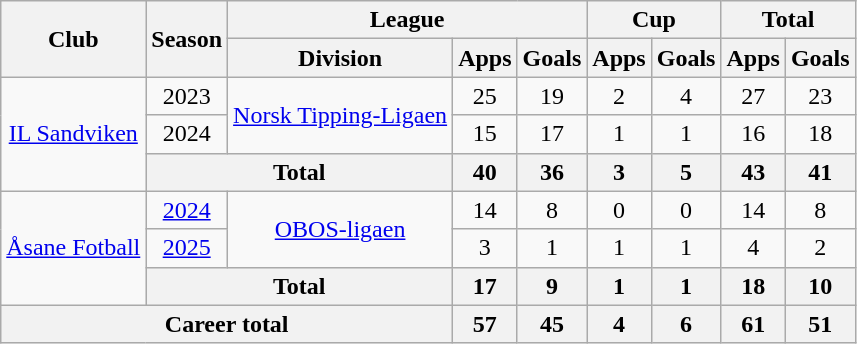<table class="wikitable" style="text-align: center">
<tr>
<th rowspan="2">Club</th>
<th rowspan="2">Season</th>
<th colspan="3">League</th>
<th colspan="2">Cup</th>
<th colspan="2">Total</th>
</tr>
<tr>
<th>Division</th>
<th>Apps</th>
<th>Goals</th>
<th>Apps</th>
<th>Goals</th>
<th>Apps</th>
<th>Goals</th>
</tr>
<tr>
<td rowspan="3"><a href='#'>IL Sandviken</a></td>
<td>2023</td>
<td rowspan="2"><a href='#'>Norsk Tipping-Ligaen</a></td>
<td>25</td>
<td>19</td>
<td>2</td>
<td>4</td>
<td>27</td>
<td>23</td>
</tr>
<tr>
<td>2024</td>
<td>15</td>
<td>17</td>
<td>1</td>
<td>1</td>
<td>16</td>
<td>18</td>
</tr>
<tr>
<th colspan="2">Total</th>
<th>40</th>
<th>36</th>
<th>3</th>
<th>5</th>
<th>43</th>
<th>41</th>
</tr>
<tr>
<td rowspan="3"><a href='#'>Åsane Fotball</a></td>
<td><a href='#'>2024</a></td>
<td rowspan="2"><a href='#'>OBOS-ligaen</a></td>
<td>14</td>
<td>8</td>
<td>0</td>
<td>0</td>
<td>14</td>
<td>8</td>
</tr>
<tr>
<td><a href='#'>2025</a></td>
<td>3</td>
<td>1</td>
<td>1</td>
<td>1</td>
<td>4</td>
<td>2</td>
</tr>
<tr>
<th colspan="2">Total</th>
<th>17</th>
<th>9</th>
<th>1</th>
<th>1</th>
<th>18</th>
<th>10</th>
</tr>
<tr>
<th colspan="3">Career total</th>
<th>57</th>
<th>45</th>
<th>4</th>
<th>6</th>
<th>61</th>
<th>51</th>
</tr>
</table>
